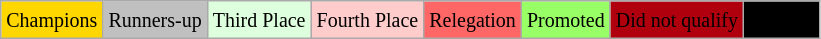<table class="wikitable">
<tr>
<td bgcolor=gold><small>Champions</small></td>
<td bgcolor=silver><small>Runners-up</small></td>
<td bgcolor="#DDFFDD"><small>Third Place</small></td>
<td bgcolor="#FFCCCC"><small>Fourth Place</small></td>
<td bgcolor="#FF6666"><small>Relegation</small></td>
<td bgcolor="#99FF66"><small>Promoted</small></td>
<td bgcolor="#Bronze"><small>Did not qualify</small></td>
<td bgcolor="#000000"><small><span>not held</span></small></td>
</tr>
</table>
